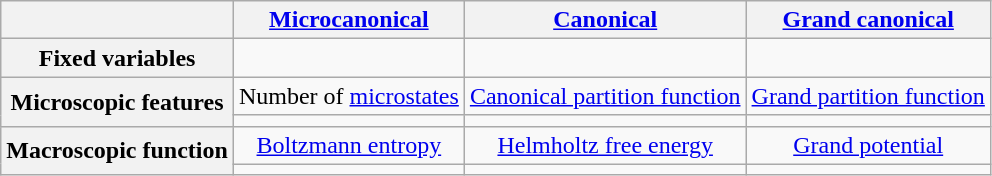<table class="wikitable" style="text-align: center">
<tr>
<th></th>
<th><a href='#'>Microcanonical</a></th>
<th><a href='#'>Canonical</a></th>
<th><a href='#'>Grand canonical</a></th>
</tr>
<tr>
<th>Fixed variables</th>
<td></td>
<td></td>
<td></td>
</tr>
<tr>
<th rowspan="2">Microscopic features</th>
<td>Number of <a href='#'>microstates</a></td>
<td><a href='#'>Canonical partition function</a></td>
<td><a href='#'>Grand partition function</a></td>
</tr>
<tr>
<td></td>
<td></td>
<td></td>
</tr>
<tr>
<th rowspan="2">Macroscopic function</th>
<td><a href='#'>Boltzmann entropy</a></td>
<td><a href='#'>Helmholtz free energy</a></td>
<td><a href='#'>Grand potential</a></td>
</tr>
<tr>
<td></td>
<td></td>
<td></td>
</tr>
</table>
